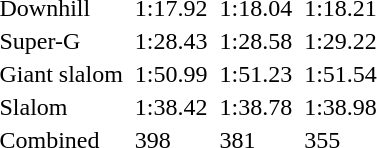<table>
<tr>
<td>Downhill<br></td>
<td></td>
<td>1:17.92</td>
<td></td>
<td>1:18.04</td>
<td></td>
<td>1:18.21</td>
</tr>
<tr>
<td>Super-G<br></td>
<td></td>
<td>1:28.43</td>
<td></td>
<td>1:28.58</td>
<td></td>
<td>1:29.22</td>
</tr>
<tr>
<td>Giant slalom<br></td>
<td></td>
<td>1:50.99</td>
<td></td>
<td>1:51.23</td>
<td></td>
<td>1:51.54</td>
</tr>
<tr>
<td>Slalom<br></td>
<td></td>
<td>1:38.42</td>
<td></td>
<td>1:38.78</td>
<td></td>
<td>1:38.98</td>
</tr>
<tr>
<td>Combined<br></td>
<td></td>
<td>398</td>
<td></td>
<td>381</td>
<td></td>
<td>355</td>
</tr>
</table>
